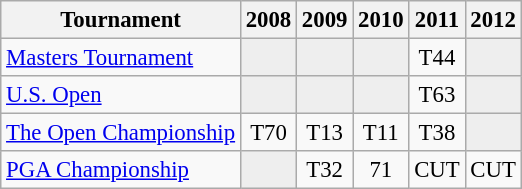<table class="wikitable" style="font-size:95%;text-align:center;">
<tr>
<th>Tournament</th>
<th>2008</th>
<th>2009</th>
<th>2010</th>
<th>2011</th>
<th>2012</th>
</tr>
<tr>
<td align=left><a href='#'>Masters Tournament</a></td>
<td style="background:#eeeeee;"></td>
<td style="background:#eeeeee;"></td>
<td style="background:#eeeeee;"></td>
<td>T44</td>
<td style="background:#eeeeee;"></td>
</tr>
<tr>
<td align=left><a href='#'>U.S. Open</a></td>
<td style="background:#eeeeee;"></td>
<td style="background:#eeeeee;"></td>
<td style="background:#eeeeee;"></td>
<td>T63</td>
<td style="background:#eeeeee;"></td>
</tr>
<tr>
<td align=left><a href='#'>The Open Championship</a></td>
<td>T70</td>
<td>T13</td>
<td>T11</td>
<td>T38</td>
<td style="background:#eeeeee;"></td>
</tr>
<tr>
<td align=left><a href='#'>PGA Championship</a></td>
<td style="background:#eeeeee;"></td>
<td>T32</td>
<td>71</td>
<td>CUT</td>
<td>CUT</td>
</tr>
</table>
